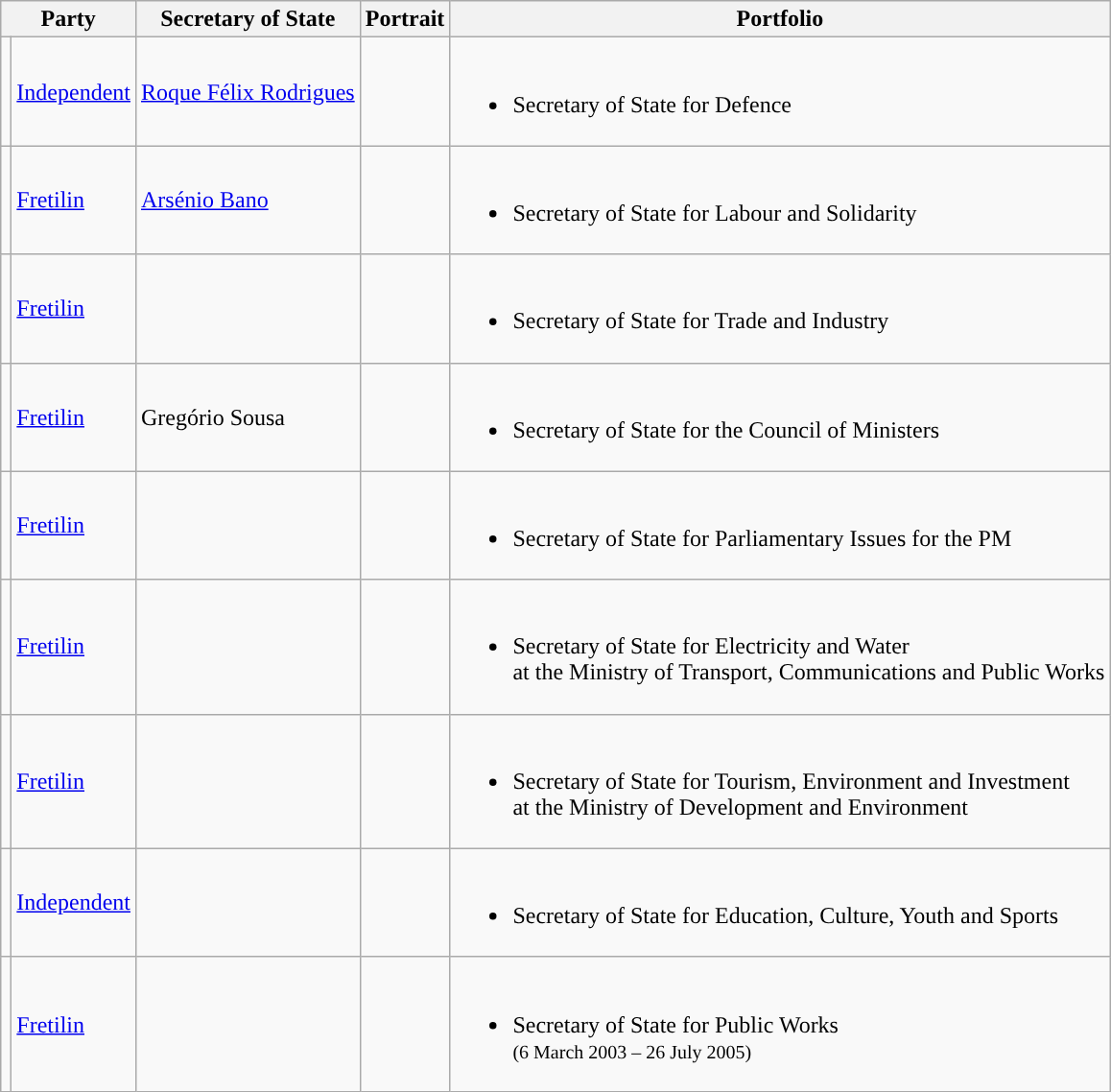<table class="wikitable sortable">
<tr>
<th colspan="2">Party</th>
<th>Secretary of State</th>
<th>Portrait</th>
<th>Portfolio</th>
</tr>
<tr>
<td style="background:"></td>
<td><a href='#'>Independent</a></td>
<td><a href='#'>Roque Félix Rodrigues</a></td>
<td></td>
<td><br><ul><li>Secretary of State for Defence</li></ul></td>
</tr>
<tr>
<td style="background:"></td>
<td><a href='#'>Fretilin</a></td>
<td><a href='#'>Arsénio Bano</a></td>
<td></td>
<td><br><ul><li>Secretary of State for Labour and Solidarity</li></ul></td>
</tr>
<tr>
<td style="background:"></td>
<td><a href='#'>Fretilin</a></td>
<td></td>
<td></td>
<td><br><ul><li>Secretary of State for Trade and Industry</li></ul></td>
</tr>
<tr>
<td style="background:"></td>
<td><a href='#'>Fretilin</a></td>
<td>Gregório Sousa</td>
<td></td>
<td><br><ul><li>Secretary of State for the Council of Ministers</li></ul></td>
</tr>
<tr>
<td style="background:"></td>
<td><a href='#'>Fretilin</a></td>
<td></td>
<td></td>
<td><br><ul><li>Secretary of State for Parliamentary Issues for the PM</li></ul></td>
</tr>
<tr>
<td style="background:"></td>
<td><a href='#'>Fretilin</a></td>
<td></td>
<td></td>
<td><br><ul><li>Secretary of State for Electricity and Water<br>at the Ministry of Transport, Communications and Public Works</li></ul></td>
</tr>
<tr>
<td style="background:"></td>
<td><a href='#'>Fretilin</a></td>
<td></td>
<td></td>
<td><br><ul><li>Secretary of State for Tourism, Environment and Investment<br>at the Ministry of Development and Environment</li></ul></td>
</tr>
<tr>
<td style="background:"></td>
<td><a href='#'>Independent</a></td>
<td></td>
<td></td>
<td><br><ul><li>Secretary of State for Education, Culture, Youth and Sports</li></ul></td>
</tr>
<tr>
<td style="background:"></td>
<td><a href='#'>Fretilin</a></td>
<td></td>
<td></td>
<td><br><ul><li>Secretary of State for Public Works<br><small>(6 March 2003 – 26 July 2005)</small></li></ul></td>
</tr>
</table>
